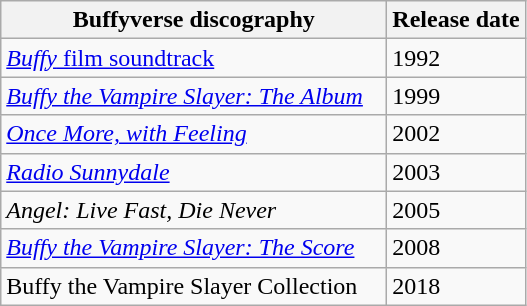<table class="wikitable">
<tr>
<th width="250">Buffyverse discography</th>
<th>Release date</th>
</tr>
<tr>
<td><a href='#'><em>Buffy</em> film soundtrack</a></td>
<td>1992</td>
</tr>
<tr>
<td><em><a href='#'>Buffy the Vampire Slayer: The Album</a></em></td>
<td>1999</td>
</tr>
<tr>
<td><a href='#'><em>Once More, with Feeling</em></a></td>
<td>2002</td>
</tr>
<tr>
<td><a href='#'><em>Radio Sunnydale</em></a></td>
<td>2003</td>
</tr>
<tr>
<td><em>Angel: Live Fast, Die Never</em></td>
<td>2005</td>
</tr>
<tr>
<td><em><a href='#'>Buffy the Vampire Slayer: The Score</a></em></td>
<td>2008</td>
</tr>
<tr>
<td>Buffy the Vampire Slayer Collection</td>
<td>2018</td>
</tr>
</table>
